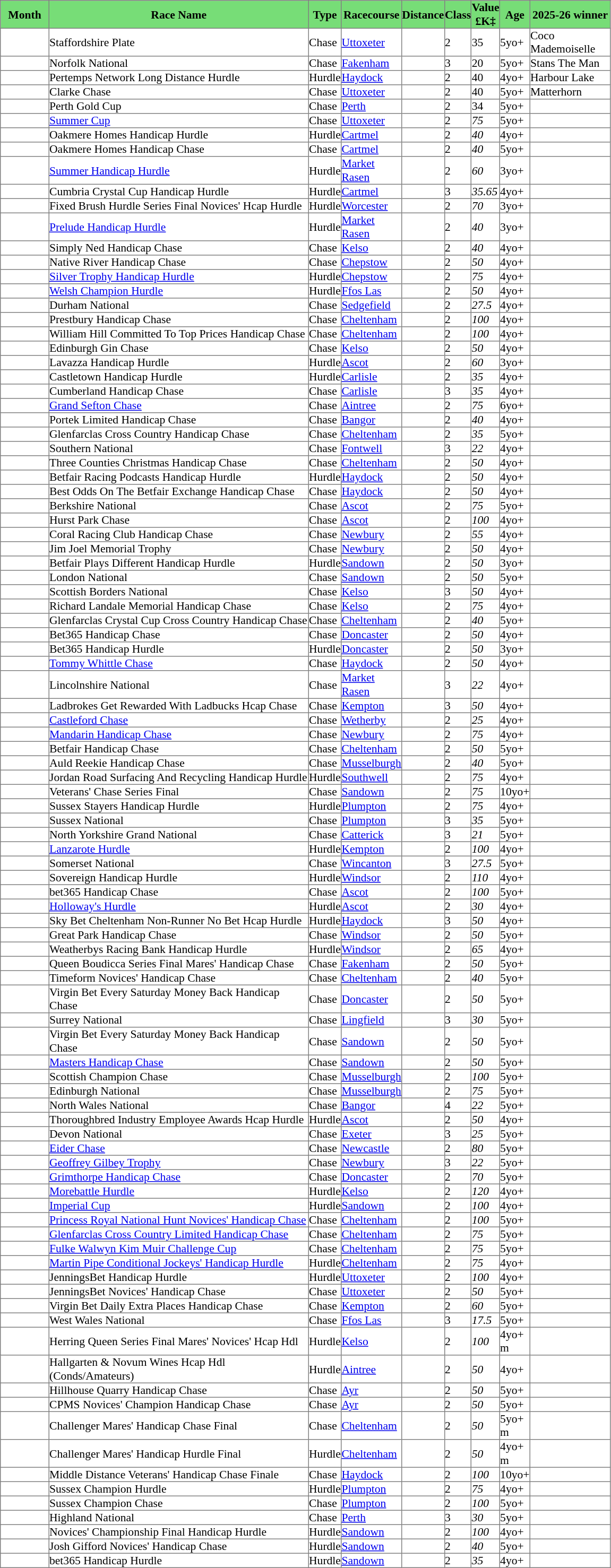<table class = "sortable" | border="1" cellpadding="0" style="border-collapse: collapse; font-size:90%">
<tr bgcolor="#77dd77" align="center">
<th width="60px"><strong>Month</strong><br></th>
<th width="325px"><strong>Race Name</strong><br></th>
<th width="30px"><strong>Type</strong><br></th>
<th width="50px"><strong>Racecourse</strong><br></th>
<th width="30px"><strong>Distance</strong> <br></th>
<th width="20px"><strong>Class</strong><br></th>
<th width="20px"><strong>Value £K‡</strong><br></th>
<th width="20px"><strong>Age</strong><br></th>
<th width="100px"><strong>2025-26 winner</strong><br></th>
</tr>
<tr>
<td></td>
<td>Staffordshire Plate</td>
<td>Chase</td>
<td><a href='#'>Uttoxeter</a></td>
<td></td>
<td>2</td>
<td>35</td>
<td>5yo+</td>
<td>Coco Mademoiselle</td>
</tr>
<tr>
<td></td>
<td>Norfolk National</td>
<td>Chase</td>
<td><a href='#'>Fakenham</a></td>
<td></td>
<td>3</td>
<td>20</td>
<td>5yo+</td>
<td>Stans The Man</td>
</tr>
<tr>
<td></td>
<td>Pertemps Network Long Distance Hurdle</td>
<td>Hurdle</td>
<td><a href='#'>Haydock</a></td>
<td></td>
<td>2</td>
<td>40</td>
<td>4yo+</td>
<td>Harbour Lake</td>
</tr>
<tr>
<td></td>
<td>Clarke Chase</td>
<td>Chase</td>
<td><a href='#'>Uttoxeter</a></td>
<td></td>
<td>2</td>
<td>40</td>
<td>5yo+</td>
<td>Matterhorn</td>
</tr>
<tr>
<td></td>
<td>Perth Gold Cup</td>
<td>Chase</td>
<td><a href='#'>Perth</a></td>
<td></td>
<td>2</td>
<td>34</td>
<td>5yo+</td>
<td></td>
</tr>
<tr>
<td></td>
<td><a href='#'>Summer Cup</a></td>
<td>Chase</td>
<td><a href='#'>Uttoxeter</a></td>
<td></td>
<td>2</td>
<td><em>75</em></td>
<td>5yo+</td>
<td></td>
</tr>
<tr>
<td></td>
<td>Oakmere Homes Handicap Hurdle</td>
<td>Hurdle</td>
<td><a href='#'>Cartmel</a></td>
<td></td>
<td>2</td>
<td><em>40</em></td>
<td>4yo+</td>
<td></td>
</tr>
<tr>
<td></td>
<td>Oakmere Homes Handicap Chase</td>
<td>Chase</td>
<td><a href='#'>Cartmel</a></td>
<td></td>
<td>2</td>
<td><em>40</em></td>
<td>5yo+</td>
<td></td>
</tr>
<tr>
<td></td>
<td><a href='#'>Summer Handicap Hurdle</a></td>
<td>Hurdle</td>
<td><a href='#'>Market Rasen</a></td>
<td></td>
<td>2</td>
<td><em>60</em></td>
<td>3yo+</td>
<td></td>
</tr>
<tr>
<td></td>
<td>Cumbria Crystal Cup Handicap Hurdle</td>
<td>Hurdle</td>
<td><a href='#'>Cartmel</a></td>
<td></td>
<td>3</td>
<td><em>35.65</em></td>
<td>4yo+</td>
<td></td>
</tr>
<tr>
<td></td>
<td>Fixed Brush Hurdle Series Final Novices' Hcap Hurdle</td>
<td>Hurdle</td>
<td><a href='#'>Worcester</a></td>
<td></td>
<td>2</td>
<td><em>70</em></td>
<td>3yo+</td>
<td></td>
</tr>
<tr>
<td></td>
<td><a href='#'>Prelude Handicap Hurdle</a></td>
<td>Hurdle</td>
<td><a href='#'>Market Rasen</a></td>
<td></td>
<td>2</td>
<td><em>40</em></td>
<td>3yo+</td>
<td></td>
</tr>
<tr>
<td></td>
<td>Simply Ned Handicap Chase</td>
<td>Chase</td>
<td><a href='#'>Kelso</a></td>
<td></td>
<td>2</td>
<td><em>40</em></td>
<td>4yo+</td>
<td></td>
</tr>
<tr>
<td></td>
<td>Native River Handicap Chase</td>
<td>Chase</td>
<td><a href='#'>Chepstow</a></td>
<td></td>
<td>2</td>
<td><em>50</em></td>
<td>4yo+</td>
<td></td>
</tr>
<tr>
<td></td>
<td><a href='#'>Silver Trophy Handicap Hurdle</a></td>
<td>Hurdle</td>
<td><a href='#'>Chepstow</a></td>
<td></td>
<td>2</td>
<td><em>75</em></td>
<td>4yo+</td>
<td></td>
</tr>
<tr>
<td></td>
<td><a href='#'>Welsh Champion Hurdle</a></td>
<td>Hurdle</td>
<td><a href='#'>Ffos Las</a></td>
<td></td>
<td>2</td>
<td><em>50</em></td>
<td>4yo+</td>
<td></td>
</tr>
<tr>
<td></td>
<td>Durham National</td>
<td>Chase</td>
<td><a href='#'>Sedgefield</a></td>
<td></td>
<td>2</td>
<td><em>27.5</em></td>
<td>4yo+</td>
<td></td>
</tr>
<tr>
<td></td>
<td>Prestbury Handicap Chase</td>
<td>Chase</td>
<td><a href='#'>Cheltenham</a></td>
<td></td>
<td>2</td>
<td><em>100</em></td>
<td>4yo+</td>
<td></td>
</tr>
<tr>
<td></td>
<td>William Hill Committed To Top Prices Handicap Chase</td>
<td>Chase</td>
<td><a href='#'>Cheltenham</a></td>
<td></td>
<td>2</td>
<td><em>100</em></td>
<td>4yo+</td>
<td></td>
</tr>
<tr>
<td></td>
<td>Edinburgh Gin Chase</td>
<td>Chase</td>
<td><a href='#'>Kelso</a></td>
<td></td>
<td>2</td>
<td><em>50</em></td>
<td>4yo+</td>
<td></td>
</tr>
<tr>
<td></td>
<td>Lavazza Handicap Hurdle</td>
<td>Hurdle</td>
<td><a href='#'>Ascot</a></td>
<td></td>
<td>2</td>
<td><em>60</em></td>
<td>3yo+</td>
<td></td>
</tr>
<tr>
<td></td>
<td>Castletown Handicap Hurdle</td>
<td>Hurdle</td>
<td><a href='#'>Carlisle</a></td>
<td></td>
<td>2</td>
<td><em>35</em></td>
<td>4yo+</td>
<td></td>
</tr>
<tr>
<td></td>
<td>Cumberland Handicap Chase</td>
<td>Chase</td>
<td><a href='#'>Carlisle</a></td>
<td></td>
<td>3</td>
<td><em>35</em></td>
<td>4yo+</td>
<td></td>
</tr>
<tr>
<td></td>
<td><a href='#'>Grand Sefton Chase</a></td>
<td>Chase</td>
<td><a href='#'>Aintree</a></td>
<td></td>
<td>2</td>
<td><em>75</em></td>
<td>6yo+</td>
<td></td>
</tr>
<tr>
<td></td>
<td>Portek Limited Handicap Chase</td>
<td>Chase</td>
<td><a href='#'>Bangor</a></td>
<td></td>
<td>2</td>
<td><em>40</em></td>
<td>4yo+</td>
<td></td>
</tr>
<tr>
<td></td>
<td>Glenfarclas Cross Country Handicap Chase</td>
<td>Chase</td>
<td><a href='#'>Cheltenham</a></td>
<td></td>
<td>2</td>
<td><em>35</em></td>
<td>5yo+</td>
<td></td>
</tr>
<tr>
<td></td>
<td>Southern National</td>
<td>Chase</td>
<td><a href='#'>Fontwell</a></td>
<td></td>
<td>3</td>
<td><em>22</em></td>
<td>4yo+</td>
<td></td>
</tr>
<tr>
<td></td>
<td>Three Counties Christmas Handicap Chase</td>
<td>Chase</td>
<td><a href='#'>Cheltenham</a></td>
<td></td>
<td>2</td>
<td><em>50</em></td>
<td>4yo+</td>
<td></td>
</tr>
<tr>
<td></td>
<td>Betfair Racing Podcasts Handicap Hurdle</td>
<td>Hurdle</td>
<td><a href='#'>Haydock</a></td>
<td></td>
<td>2</td>
<td><em>50</em></td>
<td>4yo+</td>
<td></td>
</tr>
<tr>
<td></td>
<td>Best Odds On The Betfair Exchange Handicap Chase</td>
<td>Chase</td>
<td><a href='#'>Haydock</a></td>
<td></td>
<td>2</td>
<td><em>50</em></td>
<td>4yo+</td>
<td></td>
</tr>
<tr>
<td></td>
<td>Berkshire National</td>
<td>Chase</td>
<td><a href='#'>Ascot</a></td>
<td></td>
<td>2</td>
<td><em>75</em></td>
<td>5yo+</td>
<td></td>
</tr>
<tr>
<td></td>
<td>Hurst Park Chase</td>
<td>Chase</td>
<td><a href='#'>Ascot</a></td>
<td></td>
<td>2</td>
<td><em>100</em></td>
<td>4yo+</td>
<td></td>
</tr>
<tr>
<td></td>
<td>Coral Racing Club Handicap Chase</td>
<td>Chase</td>
<td><a href='#'>Newbury</a></td>
<td></td>
<td>2</td>
<td><em>55</em></td>
<td>4yo+</td>
<td></td>
</tr>
<tr>
<td></td>
<td>Jim Joel Memorial Trophy</td>
<td>Chase</td>
<td><a href='#'>Newbury</a></td>
<td></td>
<td>2</td>
<td><em>50</em></td>
<td>4yo+</td>
<td></td>
</tr>
<tr>
<td></td>
<td>Betfair Plays Different Handicap Hurdle</td>
<td>Hurdle</td>
<td><a href='#'>Sandown</a></td>
<td></td>
<td>2</td>
<td><em>50</em></td>
<td>3yo+</td>
<td></td>
</tr>
<tr>
<td></td>
<td>London National</td>
<td>Chase</td>
<td><a href='#'>Sandown</a></td>
<td></td>
<td>2</td>
<td><em>50</em></td>
<td>5yo+</td>
<td></td>
</tr>
<tr>
<td></td>
<td>Scottish Borders National</td>
<td>Chase</td>
<td><a href='#'>Kelso</a></td>
<td></td>
<td>3</td>
<td><em>50</em></td>
<td>4yo+</td>
<td></td>
</tr>
<tr>
<td></td>
<td>Richard Landale Memorial Handicap Chase</td>
<td>Chase</td>
<td><a href='#'>Kelso</a></td>
<td></td>
<td>2</td>
<td><em>75</em></td>
<td>4yo+</td>
<td></td>
</tr>
<tr>
<td></td>
<td>Glenfarclas Crystal Cup Cross Country Handicap Chase</td>
<td>Chase</td>
<td><a href='#'>Cheltenham</a></td>
<td></td>
<td>2</td>
<td><em>40</em></td>
<td>5yo+</td>
<td></td>
</tr>
<tr>
<td></td>
<td>Bet365 Handicap Chase</td>
<td>Chase</td>
<td><a href='#'>Doncaster</a></td>
<td></td>
<td>2</td>
<td><em>50</em></td>
<td>4yo+</td>
<td></td>
</tr>
<tr>
<td></td>
<td>Bet365 Handicap Hurdle</td>
<td>Hurdle</td>
<td><a href='#'>Doncaster</a></td>
<td></td>
<td>2</td>
<td><em>50</em></td>
<td>3yo+</td>
<td></td>
</tr>
<tr>
<td></td>
<td><a href='#'>Tommy Whittle Chase</a></td>
<td>Chase</td>
<td><a href='#'>Haydock</a></td>
<td></td>
<td>2</td>
<td><em>50</em></td>
<td>4yo+</td>
<td></td>
</tr>
<tr>
<td></td>
<td>Lincolnshire National</td>
<td>Chase</td>
<td><a href='#'>Market Rasen</a></td>
<td></td>
<td>3</td>
<td><em>22</em></td>
<td>4yo+</td>
<td></td>
</tr>
<tr>
<td></td>
<td>Ladbrokes Get Rewarded With Ladbucks Hcap Chase</td>
<td>Chase</td>
<td><a href='#'>Kempton</a></td>
<td></td>
<td>3</td>
<td><em>50</em></td>
<td>4yo+</td>
<td></td>
</tr>
<tr>
<td></td>
<td><a href='#'>Castleford Chase</a></td>
<td>Chase</td>
<td><a href='#'>Wetherby</a></td>
<td></td>
<td>2</td>
<td><em>25</em></td>
<td>4yo+</td>
<td></td>
</tr>
<tr>
<td></td>
<td><a href='#'>Mandarin Handicap Chase</a></td>
<td>Chase</td>
<td><a href='#'>Newbury</a></td>
<td></td>
<td>2</td>
<td><em>75</em></td>
<td>4yo+</td>
<td></td>
</tr>
<tr>
<td></td>
<td>Betfair Handicap Chase</td>
<td>Chase</td>
<td><a href='#'>Cheltenham</a></td>
<td></td>
<td>2</td>
<td><em>50</em></td>
<td>5yo+</td>
<td></td>
</tr>
<tr>
<td></td>
<td>Auld Reekie Handicap Chase</td>
<td>Chase</td>
<td><a href='#'>Musselburgh</a></td>
<td></td>
<td>2</td>
<td><em>40</em></td>
<td>5yo+</td>
<td></td>
</tr>
<tr>
<td></td>
<td>Jordan Road Surfacing And Recycling Handicap Hurdle</td>
<td>Hurdle</td>
<td><a href='#'>Southwell</a></td>
<td></td>
<td>2</td>
<td><em>75</em></td>
<td>4yo+</td>
<td></td>
</tr>
<tr>
<td></td>
<td>Veterans' Chase Series Final</td>
<td>Chase</td>
<td><a href='#'>Sandown</a></td>
<td></td>
<td>2</td>
<td><em>75</em></td>
<td>10yo+</td>
<td></td>
</tr>
<tr>
<td></td>
<td>Sussex Stayers Handicap Hurdle</td>
<td>Hurdle</td>
<td><a href='#'>Plumpton</a></td>
<td></td>
<td>2</td>
<td><em>75</em></td>
<td>4yo+</td>
<td></td>
</tr>
<tr>
<td></td>
<td>Sussex National</td>
<td>Chase</td>
<td><a href='#'>Plumpton</a></td>
<td></td>
<td>3</td>
<td><em>35</em></td>
<td>5yo+</td>
<td></td>
</tr>
<tr>
<td></td>
<td>North Yorkshire Grand National</td>
<td>Chase</td>
<td><a href='#'>Catterick</a></td>
<td></td>
<td>3</td>
<td><em>21</em></td>
<td>5yo+</td>
<td></td>
</tr>
<tr>
<td></td>
<td><a href='#'>Lanzarote Hurdle</a></td>
<td>Hurdle</td>
<td><a href='#'>Kempton</a></td>
<td></td>
<td>2</td>
<td><em>100</em></td>
<td>4yo+</td>
<td></td>
</tr>
<tr>
<td></td>
<td>Somerset National</td>
<td>Chase</td>
<td><a href='#'>Wincanton</a></td>
<td></td>
<td>3</td>
<td><em>27.5</em></td>
<td>5yo+</td>
<td></td>
</tr>
<tr>
<td></td>
<td>Sovereign Handicap Hurdle</td>
<td>Hurdle</td>
<td><a href='#'>Windsor</a></td>
<td></td>
<td>2</td>
<td><em>110</em></td>
<td>4yo+</td>
<td></td>
</tr>
<tr>
<td></td>
<td>bet365 Handicap Chase</td>
<td>Chase</td>
<td><a href='#'>Ascot</a></td>
<td></td>
<td>2</td>
<td><em>100</em></td>
<td>5yo+</td>
<td></td>
</tr>
<tr>
<td></td>
<td><a href='#'>Holloway's Hurdle</a></td>
<td>Hurdle</td>
<td><a href='#'>Ascot</a></td>
<td></td>
<td>2</td>
<td><em>30</em></td>
<td>4yo+</td>
<td></td>
</tr>
<tr>
<td></td>
<td>Sky Bet Cheltenham Non-Runner No Bet Hcap Hurdle</td>
<td>Hurdle</td>
<td><a href='#'>Haydock</a></td>
<td></td>
<td>3</td>
<td><em>50</em></td>
<td>4yo+</td>
<td></td>
</tr>
<tr>
<td></td>
<td>Great Park Handicap Chase</td>
<td>Chase</td>
<td><a href='#'>Windsor</a></td>
<td></td>
<td>2</td>
<td><em>50</em></td>
<td>5yo+</td>
<td></td>
</tr>
<tr>
<td></td>
<td>Weatherbys Racing Bank Handicap Hurdle</td>
<td>Hurdle</td>
<td><a href='#'>Windsor</a></td>
<td></td>
<td>2</td>
<td><em>65</em></td>
<td>4yo+</td>
<td></td>
</tr>
<tr>
<td></td>
<td>Queen Boudicca Series Final Mares' Handicap Chase</td>
<td>Chase</td>
<td><a href='#'>Fakenham</a></td>
<td></td>
<td>2</td>
<td><em>50</em></td>
<td>5yo+</td>
<td></td>
</tr>
<tr>
<td></td>
<td>Timeform Novices' Handicap Chase</td>
<td>Chase</td>
<td><a href='#'>Cheltenham</a></td>
<td></td>
<td>2</td>
<td><em>40</em></td>
<td>5yo+</td>
<td></td>
</tr>
<tr>
<td></td>
<td>Virgin Bet Every Saturday Money Back Handicap Chase</td>
<td>Chase</td>
<td><a href='#'>Doncaster</a></td>
<td></td>
<td>2</td>
<td><em>50</em></td>
<td>5yo+</td>
<td></td>
</tr>
<tr>
<td></td>
<td>Surrey National</td>
<td>Chase</td>
<td><a href='#'>Lingfield</a></td>
<td></td>
<td>3</td>
<td><em>30</em></td>
<td>5yo+</td>
<td></td>
</tr>
<tr>
<td></td>
<td>Virgin Bet Every Saturday Money Back Handicap Chase</td>
<td>Chase</td>
<td><a href='#'>Sandown</a></td>
<td></td>
<td>2</td>
<td><em>50</em></td>
<td>5yo+</td>
<td></td>
</tr>
<tr>
<td></td>
<td><a href='#'>Masters Handicap Chase</a></td>
<td>Chase</td>
<td><a href='#'>Sandown</a></td>
<td></td>
<td>2</td>
<td><em>50</em></td>
<td>5yo+</td>
<td></td>
</tr>
<tr>
<td></td>
<td>Scottish Champion Chase</td>
<td>Chase</td>
<td><a href='#'>Musselburgh</a></td>
<td></td>
<td>2</td>
<td><em>100</em></td>
<td>5yo+</td>
<td></td>
</tr>
<tr>
<td></td>
<td>Edinburgh National</td>
<td>Chase</td>
<td><a href='#'>Musselburgh</a></td>
<td></td>
<td>2</td>
<td><em>75</em></td>
<td>5yo+</td>
<td></td>
</tr>
<tr>
<td></td>
<td>North Wales National</td>
<td>Chase</td>
<td><a href='#'>Bangor</a></td>
<td></td>
<td>4</td>
<td><em>22</em></td>
<td>5yo+</td>
<td></td>
</tr>
<tr>
<td></td>
<td>Thoroughbred Industry Employee Awards Hcap Hurdle</td>
<td>Hurdle</td>
<td><a href='#'>Ascot</a></td>
<td></td>
<td>2</td>
<td><em>50</em></td>
<td>4yo+</td>
<td></td>
</tr>
<tr>
<td></td>
<td>Devon National</td>
<td>Chase</td>
<td><a href='#'>Exeter</a></td>
<td></td>
<td>3</td>
<td><em>25</em></td>
<td>5yo+</td>
<td></td>
</tr>
<tr>
<td></td>
<td><a href='#'>Eider Chase</a></td>
<td>Chase</td>
<td><a href='#'>Newcastle</a></td>
<td></td>
<td>2</td>
<td><em>80</em></td>
<td>5yo+</td>
<td></td>
</tr>
<tr>
<td></td>
<td><a href='#'>Geoffrey Gilbey Trophy</a></td>
<td>Chase</td>
<td><a href='#'>Newbury</a></td>
<td></td>
<td>3</td>
<td><em>22</em></td>
<td>5yo+</td>
<td></td>
</tr>
<tr>
<td></td>
<td><a href='#'>Grimthorpe Handicap Chase</a></td>
<td>Chase</td>
<td><a href='#'>Doncaster</a></td>
<td></td>
<td>2</td>
<td><em>70</em></td>
<td>5yo+</td>
<td></td>
</tr>
<tr>
<td></td>
<td><a href='#'>Morebattle Hurdle</a></td>
<td>Hurdle</td>
<td><a href='#'>Kelso</a></td>
<td></td>
<td>2</td>
<td><em>120</em></td>
<td>4yo+</td>
<td></td>
</tr>
<tr>
<td></td>
<td><a href='#'>Imperial Cup</a></td>
<td>Hurdle</td>
<td><a href='#'>Sandown</a></td>
<td></td>
<td>2</td>
<td><em>100</em></td>
<td>4yo+</td>
<td></td>
</tr>
<tr>
<td></td>
<td><a href='#'>Princess Royal National Hunt Novices' Handicap Chase</a></td>
<td>Chase</td>
<td><a href='#'>Cheltenham</a></td>
<td></td>
<td>2</td>
<td><em>100</em></td>
<td>5yo+</td>
<td></td>
</tr>
<tr>
<td></td>
<td><a href='#'>Glenfarclas Cross Country Limited Handicap Chase</a></td>
<td>Chase</td>
<td><a href='#'>Cheltenham</a></td>
<td></td>
<td>2</td>
<td><em>75</em></td>
<td>5yo+</td>
<td></td>
</tr>
<tr>
<td></td>
<td><a href='#'>Fulke Walwyn Kim Muir Challenge Cup</a></td>
<td>Chase</td>
<td><a href='#'>Cheltenham</a></td>
<td></td>
<td>2</td>
<td><em>75</em></td>
<td>5yo+</td>
<td></td>
</tr>
<tr>
<td></td>
<td><a href='#'>Martin Pipe Conditional Jockeys' Handicap Hurdle</a></td>
<td>Hurdle</td>
<td><a href='#'>Cheltenham</a></td>
<td></td>
<td>2</td>
<td><em>75</em></td>
<td>4yo+</td>
<td></td>
</tr>
<tr>
<td></td>
<td>JenningsBet Handicap Hurdle</td>
<td>Hurdle</td>
<td><a href='#'>Uttoxeter</a></td>
<td></td>
<td>2</td>
<td><em>100</em></td>
<td>4yo+</td>
<td></td>
</tr>
<tr>
<td></td>
<td>JenningsBet Novices' Handicap Chase</td>
<td>Chase</td>
<td><a href='#'>Uttoxeter</a></td>
<td></td>
<td>2</td>
<td><em>50</em></td>
<td>5yo+</td>
<td></td>
</tr>
<tr>
<td></td>
<td>Virgin Bet Daily Extra Places Handicap Chase</td>
<td>Chase</td>
<td><a href='#'>Kempton</a></td>
<td></td>
<td>2</td>
<td><em>60</em></td>
<td>5yo+</td>
<td></td>
</tr>
<tr>
<td></td>
<td>West Wales National</td>
<td>Chase</td>
<td><a href='#'>Ffos Las</a></td>
<td></td>
<td>3</td>
<td><em>17.5</em></td>
<td>5yo+</td>
<td></td>
</tr>
<tr>
<td></td>
<td>Herring Queen Series Final Mares' Novices' Hcap Hdl</td>
<td>Hurdle</td>
<td><a href='#'>Kelso</a></td>
<td></td>
<td>2</td>
<td><em>100</em></td>
<td>4yo+ m</td>
<td></td>
</tr>
<tr>
<td></td>
<td>Hallgarten & Novum Wines Hcap Hdl (Conds/Amateurs)</td>
<td>Hurdle</td>
<td><a href='#'>Aintree</a></td>
<td></td>
<td>2</td>
<td><em>50</em></td>
<td>4yo+</td>
<td></td>
</tr>
<tr>
<td></td>
<td>Hillhouse Quarry Handicap Chase</td>
<td>Chase</td>
<td><a href='#'>Ayr</a></td>
<td></td>
<td>2</td>
<td><em>50</em></td>
<td>5yo+</td>
<td></td>
</tr>
<tr>
<td></td>
<td>CPMS Novices' Champion Handicap Chase</td>
<td>Chase</td>
<td><a href='#'>Ayr</a></td>
<td></td>
<td>2</td>
<td><em>50</em></td>
<td>5yo+</td>
<td></td>
</tr>
<tr>
<td></td>
<td>Challenger Mares' Handicap Chase Final</td>
<td>Chase</td>
<td><a href='#'>Cheltenham</a></td>
<td></td>
<td>2</td>
<td><em>50</em></td>
<td>5yo+ m</td>
<td></td>
</tr>
<tr>
<td></td>
<td>Challenger Mares' Handicap Hurdle Final</td>
<td>Hurdle</td>
<td><a href='#'>Cheltenham</a></td>
<td></td>
<td>2</td>
<td><em>50</em></td>
<td>4yo+ m</td>
<td></td>
</tr>
<tr>
<td></td>
<td>Middle Distance Veterans' Handicap Chase Finale</td>
<td>Chase</td>
<td><a href='#'>Haydock</a></td>
<td></td>
<td>2</td>
<td><em>100</em></td>
<td>10yo+</td>
<td></td>
</tr>
<tr>
<td></td>
<td>Sussex Champion Hurdle</td>
<td>Hurdle</td>
<td><a href='#'>Plumpton</a></td>
<td></td>
<td>2</td>
<td><em>75</em></td>
<td>4yo+</td>
<td></td>
</tr>
<tr>
<td></td>
<td>Sussex Champion Chase</td>
<td>Chase</td>
<td><a href='#'>Plumpton</a></td>
<td></td>
<td>2</td>
<td><em>100</em></td>
<td>5yo+</td>
<td></td>
</tr>
<tr>
<td></td>
<td>Highland National</td>
<td>Chase</td>
<td><a href='#'>Perth</a></td>
<td></td>
<td>3</td>
<td><em>30</em></td>
<td>5yo+</td>
<td></td>
</tr>
<tr>
<td></td>
<td>Novices' Championship Final Handicap Hurdle</td>
<td>Hurdle</td>
<td><a href='#'>Sandown</a></td>
<td></td>
<td>2</td>
<td><em>100</em></td>
<td>4yo+</td>
<td></td>
</tr>
<tr>
<td></td>
<td>Josh Gifford Novices' Handicap Chase</td>
<td>Hurdle</td>
<td><a href='#'>Sandown</a></td>
<td></td>
<td>2</td>
<td><em>40</em></td>
<td>5yo+</td>
<td></td>
</tr>
<tr>
<td></td>
<td>bet365 Handicap Hurdle</td>
<td>Hurdle</td>
<td><a href='#'>Sandown</a></td>
<td></td>
<td>2</td>
<td><em>35</em></td>
<td>4yo+</td>
<td></td>
</tr>
</table>
